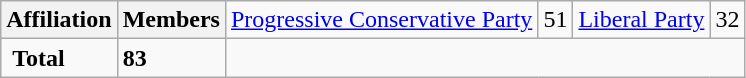<table class="wikitable">
<tr>
<th colspan="2">Affiliation</th>
<th>Members<br></th>
<td><a href='#'>Progressive Conservative Party</a></td>
<td>51<br></td>
<td><a href='#'>Liberal Party</a></td>
<td>32</td>
</tr>
<tr>
<td colspan="2" rowspan="1"> <strong>Total</strong><br></td>
<td><strong>83</strong></td>
</tr>
</table>
